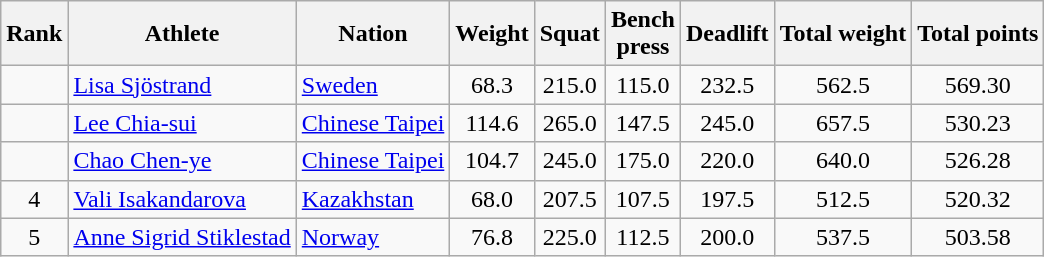<table class="wikitable sortable" style="text-align:center">
<tr>
<th>Rank</th>
<th>Athlete</th>
<th>Nation</th>
<th>Weight</th>
<th>Squat</th>
<th>Bench<br>press</th>
<th>Deadlift</th>
<th>Total weight</th>
<th>Total points</th>
</tr>
<tr>
<td></td>
<td align=left><a href='#'>Lisa Sjöstrand</a></td>
<td align=left> <a href='#'>Sweden</a></td>
<td>68.3</td>
<td>215.0</td>
<td>115.0</td>
<td>232.5</td>
<td>562.5</td>
<td>569.30</td>
</tr>
<tr>
<td></td>
<td align=left><a href='#'>Lee Chia-sui</a></td>
<td align=left> <a href='#'>Chinese Taipei</a></td>
<td>114.6</td>
<td>265.0</td>
<td>147.5</td>
<td>245.0</td>
<td>657.5</td>
<td>530.23</td>
</tr>
<tr>
<td></td>
<td align=left><a href='#'>Chao Chen-ye</a></td>
<td align=left> <a href='#'>Chinese Taipei</a></td>
<td>104.7</td>
<td>245.0</td>
<td>175.0</td>
<td>220.0</td>
<td>640.0</td>
<td>526.28</td>
</tr>
<tr>
<td>4</td>
<td align=left><a href='#'>Vali Isakandarova</a></td>
<td align=left> <a href='#'>Kazakhstan</a></td>
<td>68.0</td>
<td>207.5</td>
<td>107.5</td>
<td>197.5</td>
<td>512.5</td>
<td>520.32</td>
</tr>
<tr>
<td>5</td>
<td align=left><a href='#'>Anne Sigrid Stiklestad</a></td>
<td align=left> <a href='#'>Norway</a></td>
<td>76.8</td>
<td>225.0</td>
<td>112.5</td>
<td>200.0</td>
<td>537.5</td>
<td>503.58</td>
</tr>
</table>
